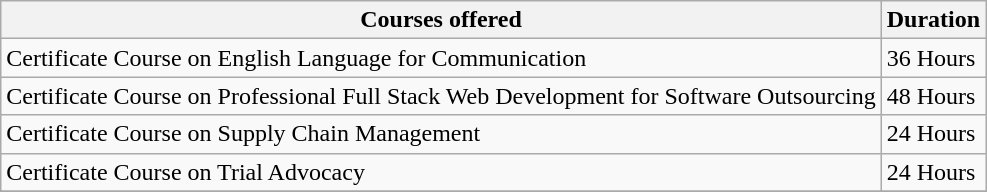<table class="wikitable">
<tr>
<th>Courses offered</th>
<th>Duration</th>
</tr>
<tr>
<td>Certificate Course on English Language for Communication</td>
<td>36 Hours</td>
</tr>
<tr>
<td>Certificate Course on Professional Full Stack Web Development for Software Outsourcing</td>
<td>48 Hours</td>
</tr>
<tr>
<td>Certificate Course on Supply Chain Management</td>
<td>24 Hours</td>
</tr>
<tr>
<td>Certificate Course on Trial Advocacy</td>
<td>24 Hours</td>
</tr>
<tr>
</tr>
</table>
